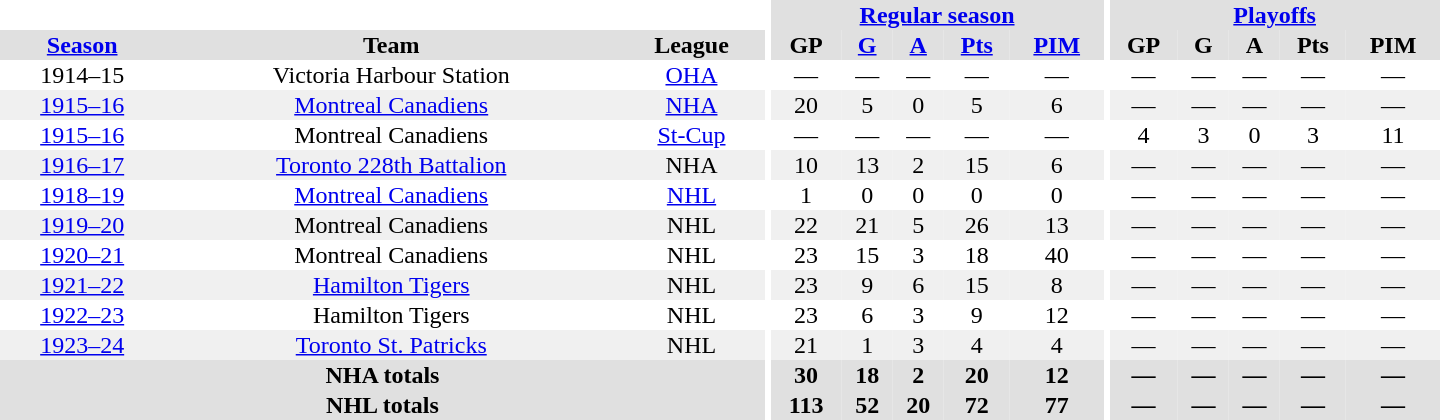<table border="0" cellpadding="1" cellspacing="0" style="text-align:center; width:60em">
<tr bgcolor="#e0e0e0">
<th colspan="3" bgcolor="#ffffff"></th>
<th rowspan="100" bgcolor="#ffffff"></th>
<th colspan="5"><a href='#'>Regular season</a></th>
<th rowspan="100" bgcolor="#ffffff"></th>
<th colspan="5"><a href='#'>Playoffs</a></th>
</tr>
<tr bgcolor="#e0e0e0">
<th><a href='#'>Season</a></th>
<th>Team</th>
<th>League</th>
<th>GP</th>
<th><a href='#'>G</a></th>
<th><a href='#'>A</a></th>
<th><a href='#'>Pts</a></th>
<th><a href='#'>PIM</a></th>
<th>GP</th>
<th>G</th>
<th>A</th>
<th>Pts</th>
<th>PIM</th>
</tr>
<tr>
<td>1914–15</td>
<td>Victoria Harbour Station</td>
<td><a href='#'>OHA</a></td>
<td>—</td>
<td>—</td>
<td>—</td>
<td>—</td>
<td>—</td>
<td>—</td>
<td>—</td>
<td>—</td>
<td>—</td>
<td>—</td>
</tr>
<tr bgcolor="#f0f0f0">
<td><a href='#'>1915–16</a></td>
<td><a href='#'>Montreal Canadiens</a></td>
<td><a href='#'>NHA</a></td>
<td>20</td>
<td>5</td>
<td>0</td>
<td>5</td>
<td>6</td>
<td>—</td>
<td>—</td>
<td>—</td>
<td>—</td>
<td>—</td>
</tr>
<tr>
<td><a href='#'>1915–16</a></td>
<td>Montreal Canadiens</td>
<td><a href='#'>St-Cup</a></td>
<td>—</td>
<td>—</td>
<td>—</td>
<td>—</td>
<td>—</td>
<td>4</td>
<td>3</td>
<td>0</td>
<td>3</td>
<td>11</td>
</tr>
<tr bgcolor="#f0f0f0">
<td><a href='#'>1916–17</a></td>
<td><a href='#'>Toronto 228th Battalion</a></td>
<td>NHA</td>
<td>10</td>
<td>13</td>
<td>2</td>
<td>15</td>
<td>6</td>
<td>—</td>
<td>—</td>
<td>—</td>
<td>—</td>
<td>—</td>
</tr>
<tr>
<td><a href='#'>1918–19</a></td>
<td><a href='#'>Montreal Canadiens</a></td>
<td><a href='#'>NHL</a></td>
<td>1</td>
<td>0</td>
<td>0</td>
<td>0</td>
<td>0</td>
<td>—</td>
<td>—</td>
<td>—</td>
<td>—</td>
<td>—</td>
</tr>
<tr bgcolor="#f0f0f0">
<td><a href='#'>1919–20</a></td>
<td>Montreal Canadiens</td>
<td>NHL</td>
<td>22</td>
<td>21</td>
<td>5</td>
<td>26</td>
<td>13</td>
<td>—</td>
<td>—</td>
<td>—</td>
<td>—</td>
<td>—</td>
</tr>
<tr>
<td><a href='#'>1920–21</a></td>
<td>Montreal Canadiens</td>
<td>NHL</td>
<td>23</td>
<td>15</td>
<td>3</td>
<td>18</td>
<td>40</td>
<td>—</td>
<td>—</td>
<td>—</td>
<td>—</td>
<td>—</td>
</tr>
<tr bgcolor="#f0f0f0">
<td><a href='#'>1921–22</a></td>
<td><a href='#'>Hamilton Tigers</a></td>
<td>NHL</td>
<td>23</td>
<td>9</td>
<td>6</td>
<td>15</td>
<td>8</td>
<td>—</td>
<td>—</td>
<td>—</td>
<td>—</td>
<td>—</td>
</tr>
<tr>
<td><a href='#'>1922–23</a></td>
<td>Hamilton Tigers</td>
<td>NHL</td>
<td>23</td>
<td>6</td>
<td>3</td>
<td>9</td>
<td>12</td>
<td>—</td>
<td>—</td>
<td>—</td>
<td>—</td>
<td>—</td>
</tr>
<tr bgcolor="#f0f0f0">
<td><a href='#'>1923–24</a></td>
<td><a href='#'>Toronto St. Patricks</a></td>
<td>NHL</td>
<td>21</td>
<td>1</td>
<td>3</td>
<td>4</td>
<td>4</td>
<td>—</td>
<td>—</td>
<td>—</td>
<td>—</td>
<td>—</td>
</tr>
<tr bgcolor="#e0e0e0">
<th colspan="3">NHA totals</th>
<th>30</th>
<th>18</th>
<th>2</th>
<th>20</th>
<th>12</th>
<th>—</th>
<th>—</th>
<th>—</th>
<th>—</th>
<th>—</th>
</tr>
<tr bgcolor="#e0e0e0">
<th colspan="3">NHL totals</th>
<th>113</th>
<th>52</th>
<th>20</th>
<th>72</th>
<th>77</th>
<th>—</th>
<th>—</th>
<th>—</th>
<th>—</th>
<th>—</th>
</tr>
</table>
